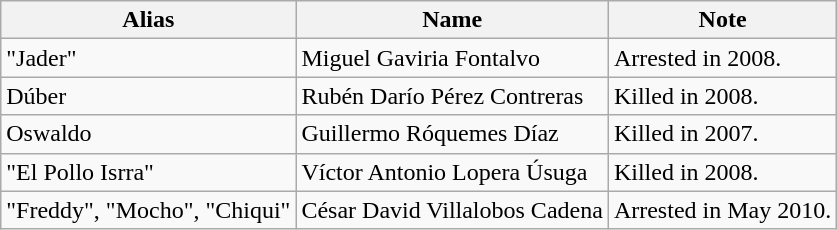<table class="wikitable">
<tr>
<th>Alias</th>
<th>Name</th>
<th>Note</th>
</tr>
<tr>
<td>"Jader"</td>
<td>Miguel Gaviria Fontalvo</td>
<td>Arrested in 2008.</td>
</tr>
<tr>
<td>Dúber</td>
<td>Rubén Darío Pérez Contreras</td>
<td>Killed in 2008.</td>
</tr>
<tr>
<td>Oswaldo</td>
<td>Guillermo Róquemes Díaz</td>
<td>Killed in 2007.</td>
</tr>
<tr>
<td>"El Pollo Isrra"</td>
<td>Víctor Antonio Lopera Úsuga</td>
<td>Killed in 2008.</td>
</tr>
<tr>
<td>"Freddy", "Mocho", "Chiqui"</td>
<td>César David Villalobos Cadena</td>
<td>Arrested in May 2010.</td>
</tr>
</table>
